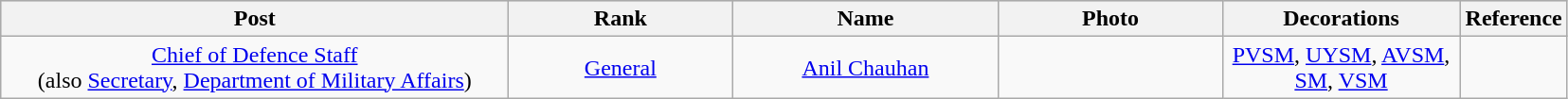<table class="wikitable" style="text-align:center">
<tr style="background:#cccccc">
<th scope="col" style="width: 350px;">Post</th>
<th scope="col" style="width: 150px;">Rank</th>
<th scope="col" style="width: 180px;">Name</th>
<th scope="col" style="width: 150px;">Photo</th>
<th scope="col" style="width: 160px;">Decorations</th>
<th scope="col" style="width: 5px;">Reference</th>
</tr>
<tr>
<td><a href='#'>Chief of Defence Staff</a> <br> (also <a href='#'>Secretary</a>, <a href='#'>Department of Military Affairs</a>)</td>
<td><a href='#'>General</a></td>
<td><a href='#'>Anil Chauhan</a></td>
<td></td>
<td><a href='#'>PVSM</a>, <a href='#'>UYSM</a>, <a href='#'>AVSM</a>, <a href='#'>SM</a>, <a href='#'>VSM</a></td>
<td></td>
</tr>
</table>
